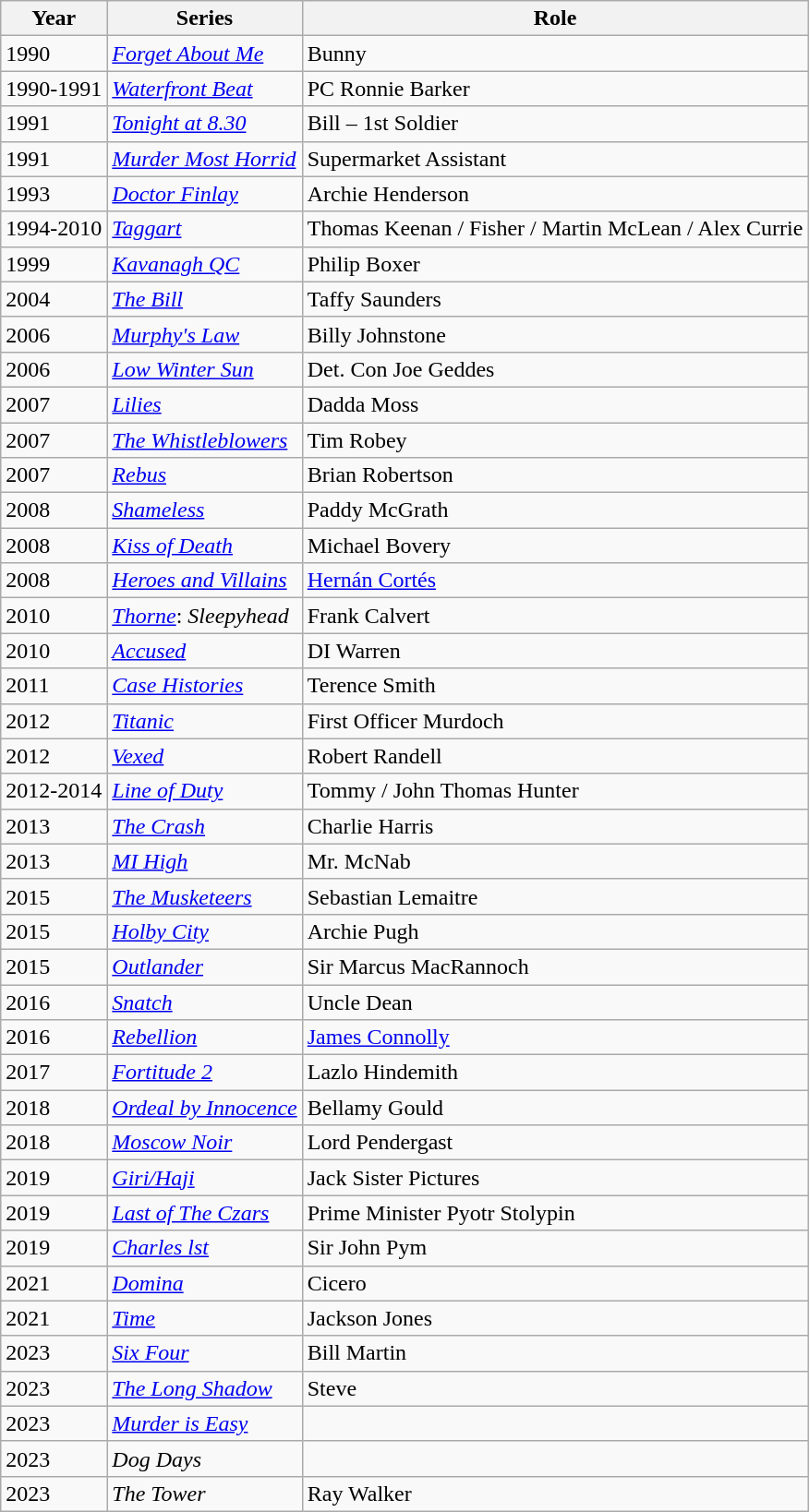<table class="wikitable sortable">
<tr>
<th>Year</th>
<th>Series</th>
<th>Role</th>
</tr>
<tr>
<td>1990</td>
<td><a href='#'><em>Forget About Me</em></a></td>
<td>Bunny</td>
</tr>
<tr>
<td>1990-1991</td>
<td><em><a href='#'>Waterfront Beat</a></em></td>
<td>PC Ronnie Barker</td>
</tr>
<tr>
<td>1991</td>
<td><em><a href='#'>Tonight at 8.30</a></em></td>
<td>Bill – 1st Soldier</td>
</tr>
<tr>
<td>1991</td>
<td><em><a href='#'>Murder Most Horrid</a></em></td>
<td>Supermarket Assistant</td>
</tr>
<tr>
<td>1993</td>
<td><em><a href='#'>Doctor Finlay</a></em></td>
<td>Archie Henderson</td>
</tr>
<tr>
<td>1994-2010</td>
<td><em><a href='#'>Taggart</a></em></td>
<td>Thomas Keenan / Fisher / Martin McLean / Alex Currie</td>
</tr>
<tr>
<td>1999</td>
<td><em><a href='#'>Kavanagh QC</a></em></td>
<td>Philip Boxer</td>
</tr>
<tr>
<td>2004</td>
<td><em><a href='#'>The Bill</a></em></td>
<td>Taffy Saunders</td>
</tr>
<tr>
<td>2006</td>
<td><a href='#'><em>Murphy's Law</em></a></td>
<td>Billy Johnstone</td>
</tr>
<tr>
<td>2006</td>
<td><a href='#'><em>Low Winter Sun</em></a></td>
<td>Det. Con Joe Geddes</td>
</tr>
<tr>
<td>2007</td>
<td><a href='#'><em>Lilies</em></a></td>
<td>Dadda Moss</td>
</tr>
<tr>
<td>2007</td>
<td><em><a href='#'>The Whistleblowers</a></em></td>
<td>Tim Robey</td>
</tr>
<tr>
<td>2007</td>
<td><em><a href='#'>Rebus</a></em></td>
<td>Brian Robertson</td>
</tr>
<tr>
<td>2008</td>
<td><a href='#'><em>Shameless</em></a></td>
<td>Paddy McGrath</td>
</tr>
<tr>
<td>2008</td>
<td><a href='#'><em>Kiss of Death</em></a></td>
<td>Michael Bovery</td>
</tr>
<tr>
<td>2008</td>
<td><a href='#'><em>Heroes and Villains</em></a></td>
<td><a href='#'>Hernán Cortés</a></td>
</tr>
<tr>
<td>2010</td>
<td><a href='#'><em>Thorne</em></a>: <em>Sleepyhead</em></td>
<td>Frank Calvert</td>
</tr>
<tr>
<td>2010</td>
<td><a href='#'><em>Accused</em></a></td>
<td>DI Warren</td>
</tr>
<tr>
<td>2011</td>
<td><a href='#'><em>Case Histories</em></a></td>
<td>Terence Smith</td>
</tr>
<tr>
<td>2012</td>
<td><a href='#'><em>Titanic</em></a></td>
<td>First Officer Murdoch</td>
</tr>
<tr>
<td>2012</td>
<td><em><a href='#'>Vexed</a></em></td>
<td>Robert Randell</td>
</tr>
<tr>
<td>2012-2014</td>
<td><em><a href='#'>Line of Duty</a></em></td>
<td>Tommy / John Thomas Hunter</td>
</tr>
<tr>
<td>2013</td>
<td><a href='#'><em>The Crash</em></a></td>
<td>Charlie Harris</td>
</tr>
<tr>
<td>2013</td>
<td><em><a href='#'>MI High</a></em></td>
<td>Mr. McNab</td>
</tr>
<tr>
<td>2015</td>
<td><em><a href='#'>The Musketeers</a></em></td>
<td>Sebastian Lemaitre</td>
</tr>
<tr>
<td>2015</td>
<td><em><a href='#'>Holby City</a></em></td>
<td>Archie Pugh</td>
</tr>
<tr>
<td>2015</td>
<td><a href='#'><em>Outlander</em></a></td>
<td>Sir Marcus MacRannoch</td>
</tr>
<tr>
<td>2016</td>
<td><a href='#'><em>Snatch</em></a></td>
<td>Uncle Dean</td>
</tr>
<tr>
<td>2016</td>
<td><a href='#'><em>Rebellion</em></a></td>
<td><a href='#'>James Connolly</a></td>
</tr>
<tr>
<td>2017</td>
<td><a href='#'><em>Fortitude 2</em></a></td>
<td>Lazlo Hindemith</td>
</tr>
<tr>
<td>2018</td>
<td><a href='#'><em>Ordeal by Innocence</em></a></td>
<td>Bellamy Gould</td>
</tr>
<tr>
<td>2018</td>
<td><em><a href='#'>Moscow Noir</a></em></td>
<td>Lord Pendergast</td>
</tr>
<tr>
<td>2019</td>
<td><em><a href='#'>Giri/Haji</a></em></td>
<td>Jack Sister Pictures</td>
</tr>
<tr>
<td>2019</td>
<td><em><a href='#'>Last of The Czars</a></em></td>
<td>Prime Minister Pyotr Stolypin</td>
</tr>
<tr>
<td>2019</td>
<td><em><a href='#'>Charles lst</a></em></td>
<td>Sir John Pym</td>
</tr>
<tr>
<td>2021</td>
<td><a href='#'><em>Domina</em></a></td>
<td>Cicero</td>
</tr>
<tr>
<td>2021</td>
<td><a href='#'><em>Time</em></a></td>
<td>Jackson Jones</td>
</tr>
<tr>
<td>2023</td>
<td><em><a href='#'>Six Four</a></em></td>
<td>Bill Martin</td>
</tr>
<tr>
<td>2023</td>
<td><a href='#'><em>The Long Shadow</em></a></td>
<td>Steve</td>
</tr>
<tr>
<td>2023</td>
<td><a href='#'><em>Murder is Easy</em></a></td>
<td></td>
</tr>
<tr>
<td>2023</td>
<td><em>Dog Days</em></td>
<td></td>
</tr>
<tr>
<td>2023</td>
<td><em>The Tower</em></td>
<td>Ray Walker</td>
</tr>
</table>
